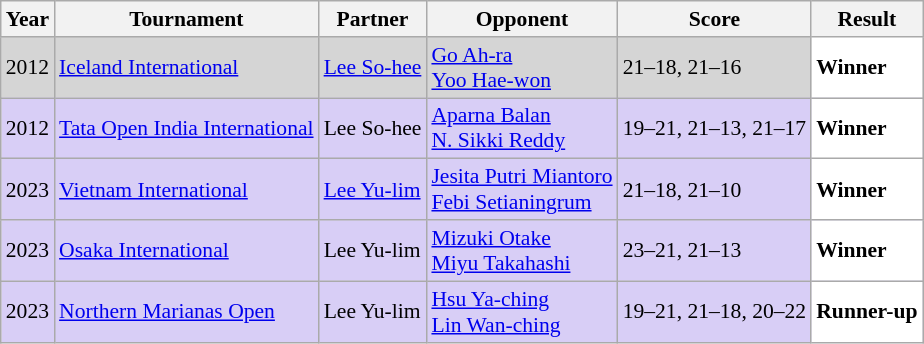<table class="sortable wikitable" style="font-size: 90%;">
<tr>
<th>Year</th>
<th>Tournament</th>
<th>Partner</th>
<th>Opponent</th>
<th>Score</th>
<th>Result</th>
</tr>
<tr style="background:#D5D5D5">
<td align="center">2012</td>
<td align="left"><a href='#'>Iceland International</a></td>
<td align="left"> <a href='#'>Lee So-hee</a></td>
<td align="left"> <a href='#'>Go Ah-ra</a><br> <a href='#'>Yoo Hae-won</a></td>
<td align="left">21–18, 21–16</td>
<td style="text-align:left; background:white"> <strong>Winner</strong></td>
</tr>
<tr style="background:#D8CEF6">
<td align="center">2012</td>
<td align="left"><a href='#'>Tata Open India International</a></td>
<td align="left"> Lee So-hee</td>
<td align="left"> <a href='#'>Aparna Balan</a><br> <a href='#'>N. Sikki Reddy</a></td>
<td align="left">19–21, 21–13, 21–17</td>
<td style="text-align:left; background:white"> <strong>Winner</strong></td>
</tr>
<tr style="background:#D8CEF6">
<td align="center">2023</td>
<td align="left"><a href='#'>Vietnam International</a></td>
<td align="left"> <a href='#'>Lee Yu-lim</a></td>
<td align="left"> <a href='#'>Jesita Putri Miantoro</a><br> <a href='#'>Febi Setianingrum</a></td>
<td align="left">21–18, 21–10</td>
<td style="text-align:left; background:white"> <strong>Winner</strong></td>
</tr>
<tr style="background:#D8CEF6">
<td align="center">2023</td>
<td align="left"><a href='#'>Osaka International</a></td>
<td align="left"> Lee Yu-lim</td>
<td align="left"> <a href='#'>Mizuki Otake</a><br> <a href='#'>Miyu Takahashi</a></td>
<td align="left">23–21, 21–13</td>
<td style="text-align:left; background:white"> <strong>Winner</strong></td>
</tr>
<tr style="background:#D8CEF6">
<td align="center">2023</td>
<td align="left"><a href='#'>Northern Marianas Open</a></td>
<td align="left"> Lee Yu-lim</td>
<td align="left"> <a href='#'>Hsu Ya-ching</a><br> <a href='#'>Lin Wan-ching</a></td>
<td align="left">19–21, 21–18, 20–22</td>
<td style="text-align:left; background:white"> <strong>Runner-up</strong></td>
</tr>
</table>
